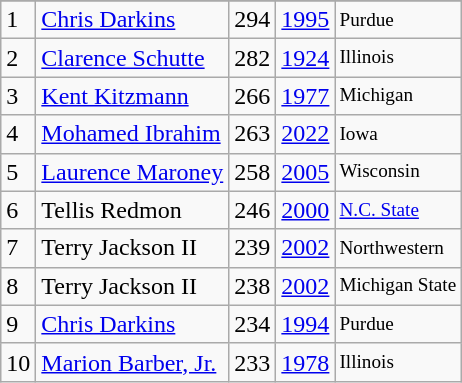<table class="wikitable">
<tr>
</tr>
<tr>
<td>1</td>
<td><a href='#'>Chris Darkins</a></td>
<td>294</td>
<td><a href='#'>1995</a></td>
<td style="font-size:80%;">Purdue</td>
</tr>
<tr>
<td>2</td>
<td><a href='#'>Clarence Schutte</a></td>
<td>282</td>
<td><a href='#'>1924</a></td>
<td style="font-size:80%;">Illinois</td>
</tr>
<tr>
<td>3</td>
<td><a href='#'>Kent Kitzmann</a></td>
<td>266</td>
<td><a href='#'>1977</a></td>
<td style="font-size:80%;">Michigan</td>
</tr>
<tr>
<td>4</td>
<td><a href='#'>Mohamed Ibrahim</a></td>
<td>263</td>
<td><a href='#'>2022</a></td>
<td style="font-size:80%;">Iowa</td>
</tr>
<tr>
<td>5</td>
<td><a href='#'>Laurence Maroney</a></td>
<td>258</td>
<td><a href='#'>2005</a></td>
<td style="font-size:80%;">Wisconsin</td>
</tr>
<tr>
<td>6</td>
<td>Tellis Redmon</td>
<td>246</td>
<td><a href='#'>2000</a></td>
<td style="font-size:80%;"><a href='#'>N.C. State</a></td>
</tr>
<tr>
<td>7</td>
<td>Terry Jackson II</td>
<td>239</td>
<td><a href='#'>2002</a></td>
<td style="font-size:80%;">Northwestern</td>
</tr>
<tr>
<td>8</td>
<td>Terry Jackson II</td>
<td>238</td>
<td><a href='#'>2002</a></td>
<td style="font-size:80%;">Michigan State</td>
</tr>
<tr>
<td>9</td>
<td><a href='#'>Chris Darkins</a></td>
<td>234</td>
<td><a href='#'>1994</a></td>
<td style="font-size:80%;">Purdue</td>
</tr>
<tr>
<td>10</td>
<td><a href='#'>Marion Barber, Jr.</a></td>
<td>233</td>
<td><a href='#'>1978</a></td>
<td style="font-size:80%;">Illinois</td>
</tr>
</table>
